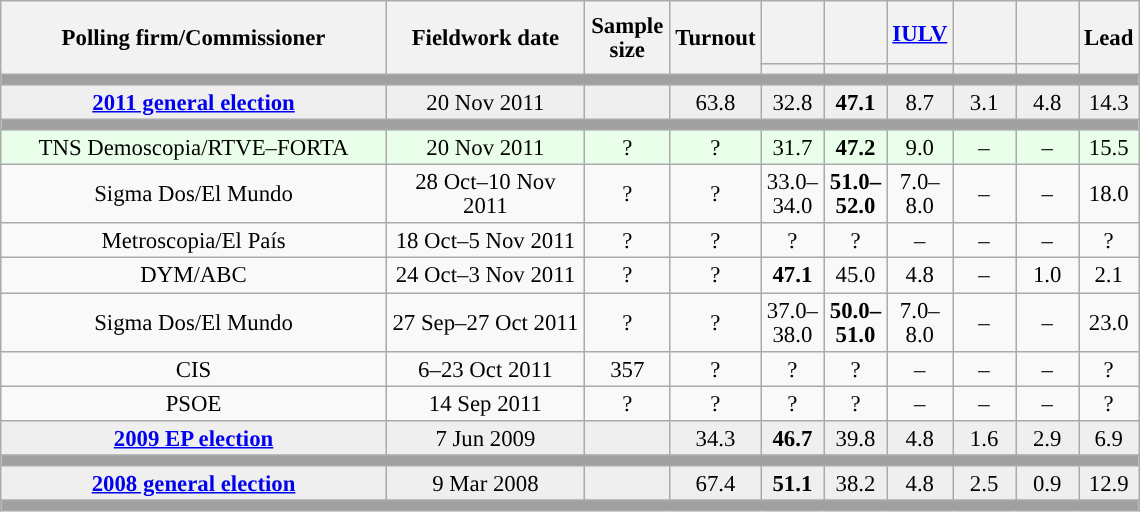<table class="wikitable collapsible collapsed" style="text-align:center; font-size:95%; line-height:16px;">
<tr style="height:42px;">
<th style="width:250px;" rowspan="2">Polling firm/Commissioner</th>
<th style="width:125px;" rowspan="2">Fieldwork date</th>
<th style="width:50px;" rowspan="2">Sample size</th>
<th style="width:45px;" rowspan="2">Turnout</th>
<th style="width:35px;"></th>
<th style="width:35px;"></th>
<th style="width:35px;"><a href='#'>IULV</a></th>
<th style="width:35px;"></th>
<th style="width:35px;"></th>
<th style="width:30px;" rowspan="2">Lead</th>
</tr>
<tr>
<th style="color:inherit;background:"></th>
<th style="color:inherit;background:"></th>
<th style="color:inherit;background:"></th>
<th style="color:inherit;background:"></th>
<th style="color:inherit;background:"></th>
</tr>
<tr>
<td colspan="10" style="background:#A0A0A0"></td>
</tr>
<tr style="background:#EFEFEF;">
<td><strong><a href='#'>2011 general election</a></strong></td>
<td>20 Nov 2011</td>
<td></td>
<td>63.8</td>
<td>32.8<br></td>
<td><strong>47.1</strong><br></td>
<td>8.7<br></td>
<td>3.1<br></td>
<td>4.8<br></td>
<td style="background:">14.3</td>
</tr>
<tr>
<td colspan="10" style="background:#A0A0A0"></td>
</tr>
<tr style="background:#EAFFEA;">
<td>TNS Demoscopia/RTVE–FORTA</td>
<td>20 Nov 2011</td>
<td>?</td>
<td>?</td>
<td>31.7<br></td>
<td><strong>47.2</strong><br></td>
<td>9.0<br></td>
<td>–</td>
<td>–</td>
<td style="background:">15.5</td>
</tr>
<tr>
<td>Sigma Dos/El Mundo</td>
<td>28 Oct–10 Nov 2011</td>
<td>?</td>
<td>?</td>
<td>33.0–<br>34.0<br></td>
<td><strong>51.0–<br>52.0</strong><br></td>
<td>7.0–<br>8.0<br></td>
<td>–</td>
<td>–</td>
<td style="background:">18.0</td>
</tr>
<tr>
<td>Metroscopia/El País</td>
<td>18 Oct–5 Nov 2011</td>
<td>?</td>
<td>?</td>
<td>?<br></td>
<td>?<br></td>
<td>–</td>
<td>–</td>
<td>–</td>
<td style="background:">?</td>
</tr>
<tr>
<td>DYM/ABC</td>
<td>24 Oct–3 Nov 2011</td>
<td>?</td>
<td>?</td>
<td><strong>47.1</strong><br></td>
<td>45.0<br></td>
<td>4.8<br></td>
<td>–</td>
<td>1.0<br></td>
<td style="background:">2.1</td>
</tr>
<tr>
<td>Sigma Dos/El Mundo</td>
<td>27 Sep–27 Oct 2011</td>
<td>?</td>
<td>?</td>
<td>37.0–<br>38.0<br></td>
<td><strong>50.0–<br>51.0</strong><br></td>
<td>7.0–<br>8.0<br></td>
<td>–</td>
<td>–</td>
<td style="background:">23.0</td>
</tr>
<tr>
<td>CIS</td>
<td>6–23 Oct 2011</td>
<td>357</td>
<td>?</td>
<td>?<br></td>
<td>?<br></td>
<td>–</td>
<td>–</td>
<td>–</td>
<td style="background:">?</td>
</tr>
<tr>
<td>PSOE</td>
<td>14 Sep 2011</td>
<td>?</td>
<td>?</td>
<td>?<br></td>
<td>?<br></td>
<td>–</td>
<td>–</td>
<td>–</td>
<td style="background:">?</td>
</tr>
<tr style="background:#EFEFEF;">
<td><strong><a href='#'>2009 EP election</a></strong></td>
<td>7 Jun 2009</td>
<td></td>
<td>34.3</td>
<td><strong>46.7</strong><br></td>
<td>39.8<br></td>
<td>4.8<br></td>
<td>1.6<br></td>
<td>2.9<br></td>
<td style="background:">6.9</td>
</tr>
<tr>
<td colspan="10" style="background:#A0A0A0"></td>
</tr>
<tr style="background:#EFEFEF;">
<td><strong><a href='#'>2008 general election</a></strong></td>
<td>9 Mar 2008</td>
<td></td>
<td>67.4</td>
<td><strong>51.1</strong><br></td>
<td>38.2<br></td>
<td>4.8<br></td>
<td>2.5<br></td>
<td>0.9<br></td>
<td style="background:">12.9</td>
</tr>
<tr>
<td colspan="10" style="background:#A0A0A0"></td>
</tr>
</table>
